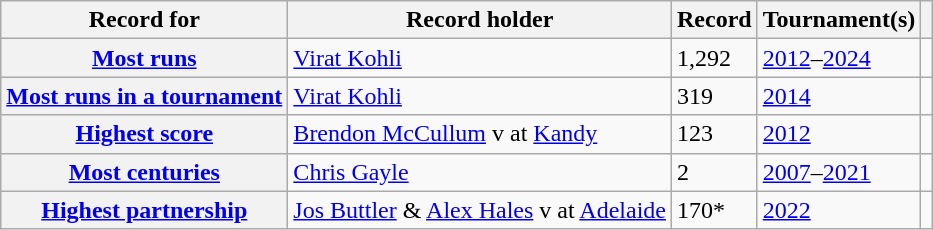<table class="wikitable plainrowheaders">
<tr>
<th scope="col">Record for</th>
<th scope="col">Record holder</th>
<th scope="col">Record</th>
<th scope="col">Tournament(s)</th>
<th scope="col"></th>
</tr>
<tr>
<th scope="row"><a href='#'>Most runs</a></th>
<td> <a href='#'>Virat Kohli</a></td>
<td>1,292</td>
<td><a href='#'>2012</a>–<a href='#'>2024</a></td>
<td></td>
</tr>
<tr>
<th scope="row"><a href='#'>Most runs in a tournament</a></th>
<td> <a href='#'>Virat Kohli</a></td>
<td>319</td>
<td><a href='#'>2014</a></td>
<td></td>
</tr>
<tr>
<th scope="row"><a href='#'>Highest score</a></th>
<td> <a href='#'>Brendon McCullum</a> v  at <a href='#'>Kandy</a></td>
<td>123</td>
<td><a href='#'>2012</a></td>
<td></td>
</tr>
<tr>
<th scope="row"><a href='#'>Most centuries</a></th>
<td> <a href='#'>Chris Gayle</a></td>
<td>2</td>
<td><a href='#'>2007</a>–<a href='#'>2021</a></td>
<td></td>
</tr>
<tr>
<th scope="row"><a href='#'>Highest partnership</a></th>
<td> <a href='#'>Jos Buttler</a> & <a href='#'>Alex Hales</a> v  at <a href='#'>Adelaide</a></td>
<td>170*</td>
<td><a href='#'>2022</a></td>
<td></td>
</tr>
</table>
